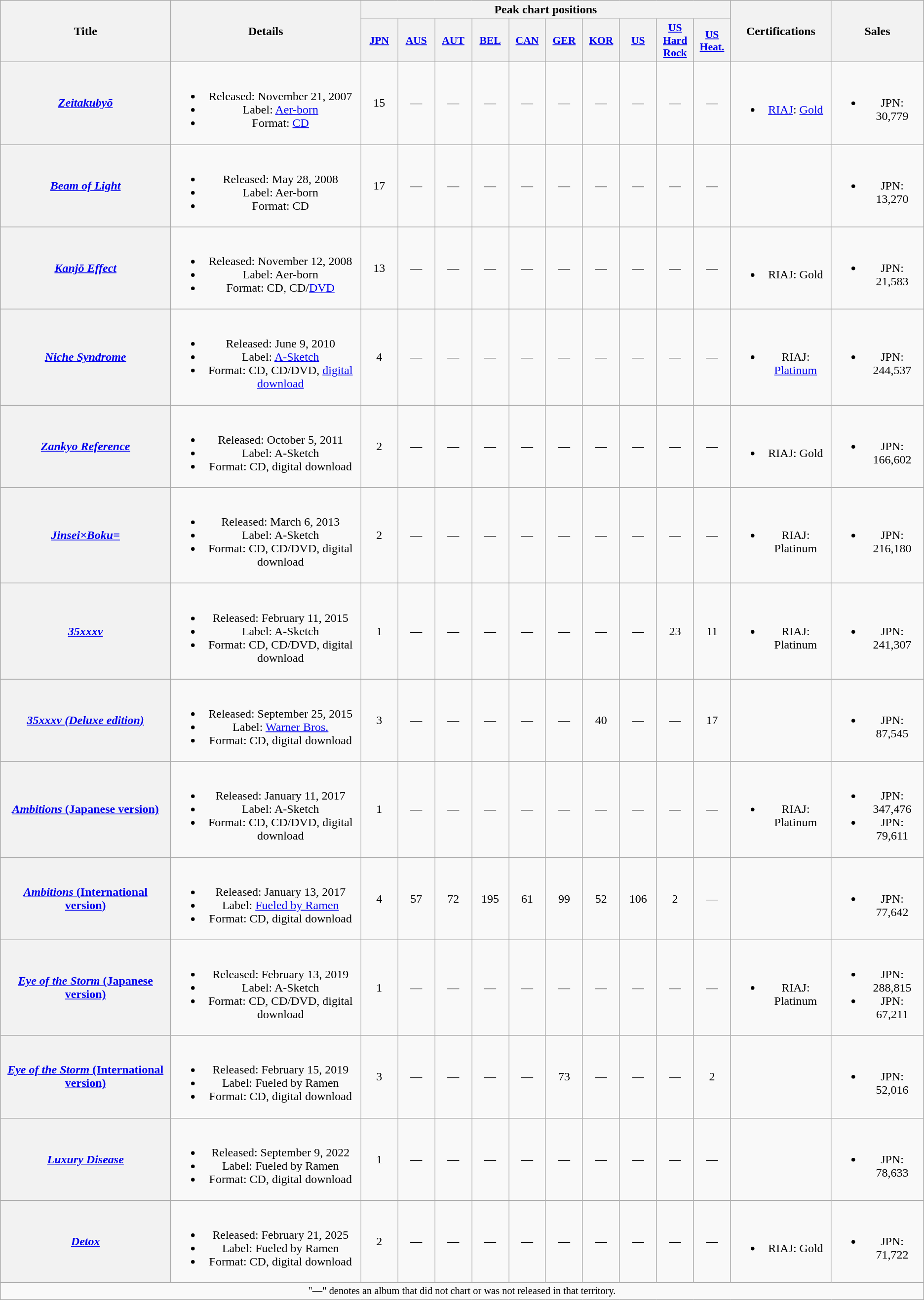<table class="wikitable plainrowheaders" style="text-align:center">
<tr>
<th scope="col" rowspan="2">Title</th>
<th scope="col" rowspan="2">Details</th>
<th scope="col" colspan="10">Peak chart positions</th>
<th scope="col" rowspan="2">Certifications</th>
<th scope="col" rowspan="2">Sales</th>
</tr>
<tr>
<th scope="col" style="width:3em; font-size:90%"><a href='#'>JPN</a><br></th>
<th scope="col" style="width:3em; font-size:90%"><a href='#'>AUS</a><br></th>
<th scope="col" style="width:3em; font-size:90%"><a href='#'>AUT</a><br></th>
<th scope="col" style="width:3em; font-size:90%"><a href='#'>BEL</a><br></th>
<th scope="col" style="width:3em; font-size:90%"><a href='#'>CAN</a><br></th>
<th scope="col" style="width:3em; font-size:90%"><a href='#'>GER</a><br></th>
<th scope="col" style="width:3em; font-size:90%"><a href='#'>KOR</a><br></th>
<th scope="col" style="width:3em; font-size:90%"><a href='#'>US</a><br></th>
<th scope="col" style="width:3em; font-size:90%"><a href='#'>US<br>Hard<br>Rock</a><br></th>
<th scope="col" style="width:3em; font-size:90%"><a href='#'>US<br>Heat.</a><br></th>
</tr>
<tr>
<th scope="row"><em><a href='#'>Zeitakubyō</a></em></th>
<td><br><ul><li>Released: November 21, 2007</li><li>Label: <a href='#'>Aer-born</a></li><li>Format: <a href='#'>CD</a></li></ul></td>
<td>15</td>
<td>—</td>
<td>—</td>
<td>—</td>
<td>—</td>
<td>—</td>
<td>—</td>
<td>—</td>
<td>—</td>
<td>—</td>
<td><br><ul><li><a href='#'>RIAJ</a>: <a href='#'>Gold</a></li></ul></td>
<td><br><ul><li>JPN: 30,779</li></ul></td>
</tr>
<tr>
<th scope="row"><em><a href='#'>Beam of Light</a></em></th>
<td><br><ul><li>Released: May 28, 2008</li><li>Label: Aer-born</li><li>Format: CD</li></ul></td>
<td>17</td>
<td>—</td>
<td>—</td>
<td>—</td>
<td>—</td>
<td>—</td>
<td>—</td>
<td>—</td>
<td>—</td>
<td>—</td>
<td></td>
<td><br><ul><li>JPN: 13,270</li></ul></td>
</tr>
<tr>
<th scope="row"><em><a href='#'>Kanjō Effect</a></em></th>
<td><br><ul><li>Released: November 12, 2008</li><li>Label: Aer-born</li><li>Format: CD, CD/<a href='#'>DVD</a></li></ul></td>
<td>13</td>
<td>—</td>
<td>—</td>
<td>—</td>
<td>—</td>
<td>—</td>
<td>—</td>
<td>—</td>
<td>—</td>
<td>—</td>
<td><br><ul><li>RIAJ: Gold</li></ul></td>
<td><br><ul><li>JPN: 21,583</li></ul></td>
</tr>
<tr>
<th scope="row"><em><a href='#'>Niche Syndrome</a></em></th>
<td><br><ul><li>Released: June 9, 2010</li><li>Label: <a href='#'>A-Sketch</a></li><li>Format: CD, CD/DVD, <a href='#'>digital download</a></li></ul></td>
<td>4</td>
<td>—</td>
<td>—</td>
<td>—</td>
<td>—</td>
<td>—</td>
<td>—</td>
<td>—</td>
<td>—</td>
<td>—</td>
<td><br><ul><li>RIAJ: <a href='#'>Platinum</a></li></ul></td>
<td><br><ul><li>JPN: 244,537</li></ul></td>
</tr>
<tr>
<th scope="row"><em><a href='#'>Zankyo Reference</a></em></th>
<td><br><ul><li>Released: October 5, 2011</li><li>Label: A-Sketch</li><li>Format: CD, digital download</li></ul></td>
<td>2</td>
<td>—</td>
<td>—</td>
<td>—</td>
<td>—</td>
<td>—</td>
<td>—</td>
<td>—</td>
<td>—</td>
<td>—</td>
<td><br><ul><li>RIAJ: Gold</li></ul></td>
<td><br><ul><li>JPN: 166,602</li></ul></td>
</tr>
<tr>
<th scope="row"><em><a href='#'>Jinsei×Boku=</a></em></th>
<td><br><ul><li>Released: March 6, 2013</li><li>Label: A-Sketch</li><li>Format: CD, CD/DVD, digital download</li></ul></td>
<td>2</td>
<td>—</td>
<td>—</td>
<td>—</td>
<td>—</td>
<td>—</td>
<td>—</td>
<td>—</td>
<td>—</td>
<td>—</td>
<td><br><ul><li>RIAJ: Platinum</li></ul></td>
<td><br><ul><li>JPN: 216,180</li></ul></td>
</tr>
<tr>
<th scope="row"><em><a href='#'>35xxxv</a></em></th>
<td><br><ul><li>Released: February 11, 2015</li><li>Label: A-Sketch</li><li>Format: CD, CD/DVD, digital download</li></ul></td>
<td>1</td>
<td>—</td>
<td>—</td>
<td>—</td>
<td>—</td>
<td>—</td>
<td>—</td>
<td>—</td>
<td>23</td>
<td>11</td>
<td><br><ul><li>RIAJ: Platinum</li></ul></td>
<td><br><ul><li>JPN: 241,307</li></ul></td>
</tr>
<tr>
<th scope="row"><em><a href='#'>35xxxv (Deluxe edition)</a></em></th>
<td><br><ul><li>Released: September 25, 2015</li><li>Label: <a href='#'>Warner Bros.</a></li><li>Format: CD, digital download</li></ul></td>
<td>3</td>
<td>—</td>
<td>—</td>
<td>—</td>
<td>—</td>
<td>—</td>
<td>40</td>
<td>—</td>
<td>—</td>
<td>17</td>
<td></td>
<td><br><ul><li>JPN: 87,545</li></ul></td>
</tr>
<tr>
<th scope="row"><a href='#'><em>Ambitions</em> (Japanese version)</a></th>
<td><br><ul><li>Released: January 11, 2017</li><li>Label: A-Sketch</li><li>Format: CD, CD/DVD, digital download</li></ul></td>
<td>1</td>
<td>—</td>
<td>—</td>
<td>—</td>
<td>—</td>
<td>—</td>
<td>—</td>
<td>—</td>
<td>—</td>
<td>—</td>
<td><br><ul><li>RIAJ: Platinum</li></ul></td>
<td><br><ul><li>JPN: 347,476 </li><li>JPN: 79,611 </li></ul></td>
</tr>
<tr>
<th scope="row"><a href='#'><em>Ambitions</em> (International version)</a></th>
<td><br><ul><li>Released: January 13, 2017</li><li>Label: <a href='#'>Fueled by Ramen</a></li><li>Format: CD, digital download</li></ul></td>
<td>4</td>
<td>57</td>
<td>72</td>
<td>195</td>
<td>61</td>
<td>99</td>
<td>52</td>
<td>106</td>
<td>2</td>
<td>—</td>
<td></td>
<td><br><ul><li>JPN: 77,642</li></ul></td>
</tr>
<tr>
<th scope="row"><a href='#'><em>Eye of the Storm</em> (Japanese version)</a></th>
<td><br><ul><li>Released: February 13, 2019</li><li>Label: A-Sketch</li><li>Format: CD, CD/DVD, digital download</li></ul></td>
<td>1</td>
<td>—</td>
<td>—</td>
<td>—</td>
<td>—</td>
<td>—</td>
<td>—</td>
<td>—</td>
<td>—</td>
<td>—</td>
<td><br><ul><li>RIAJ: Platinum</li></ul></td>
<td><br><ul><li>JPN: 288,815 </li><li>JPN: 67,211 </li></ul></td>
</tr>
<tr>
<th scope="row"><a href='#'><em>Eye of the Storm</em> (International version)</a></th>
<td><br><ul><li>Released: February 15, 2019</li><li>Label: Fueled by Ramen</li><li>Format: CD, digital download</li></ul></td>
<td>3</td>
<td>—</td>
<td>—</td>
<td>—</td>
<td>—</td>
<td>73</td>
<td>—</td>
<td>—</td>
<td>—</td>
<td>2</td>
<td></td>
<td><br><ul><li>JPN: 52,016</li></ul></td>
</tr>
<tr>
<th scope="row"><em><a href='#'>Luxury Disease</a></em></th>
<td><br><ul><li>Released: September 9, 2022</li><li>Label: Fueled by Ramen</li><li>Format: CD, digital download</li></ul></td>
<td>1</td>
<td>—</td>
<td>—</td>
<td>—</td>
<td>—</td>
<td>—</td>
<td>—</td>
<td>—</td>
<td>—</td>
<td>—</td>
<td></td>
<td><br><ul><li>JPN: 78,633</li></ul></td>
</tr>
<tr>
<th scope="row"><em><a href='#'>Detox</a></em></th>
<td><br><ul><li>Released: February 21, 2025</li><li>Label: Fueled by Ramen</li><li>Format: CD, digital download</li></ul></td>
<td>2</td>
<td>—</td>
<td>—</td>
<td>—</td>
<td>—</td>
<td>—</td>
<td>—</td>
<td>—</td>
<td>—</td>
<td>—</td>
<td><br><ul><li>RIAJ: Gold</li></ul></td>
<td><br><ul><li>JPN: 71,722</li></ul></td>
</tr>
<tr>
<td colspan="15" style="font-size:85%">"—" denotes an album that did not chart or was not released in that territory.</td>
</tr>
</table>
